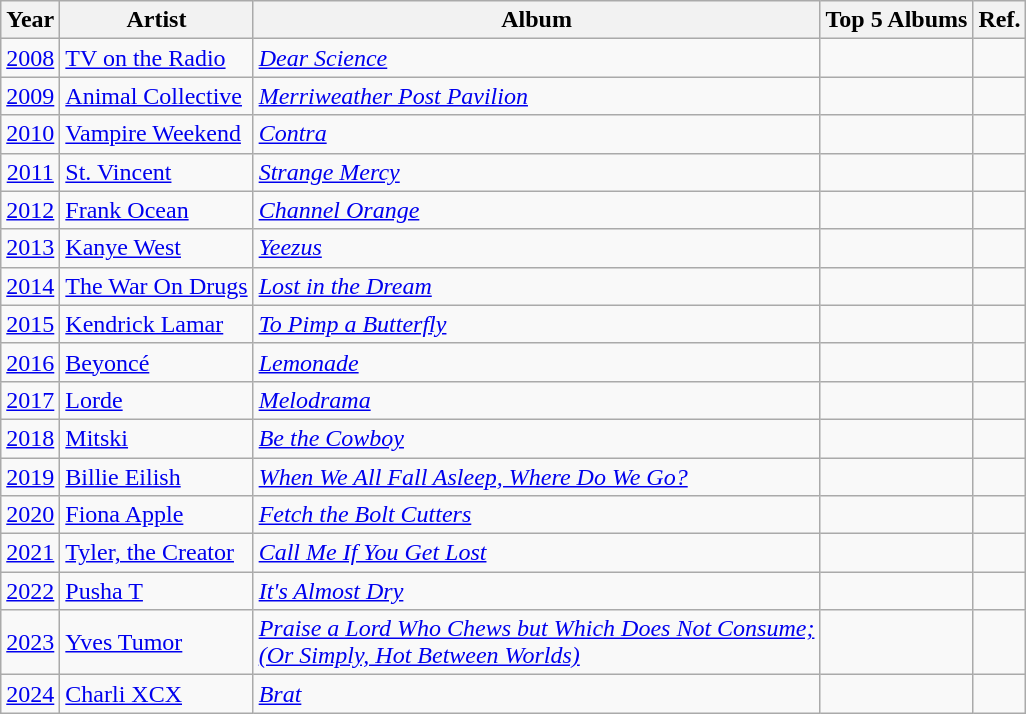<table class="wikitable sortable">
<tr>
<th bgcolor="#efefef">Year</th>
<th bgcolor="#efefef">Artist</th>
<th bgcolor="#efefef">Album</th>
<th bgcolor="#efefef" class=unsortable>Top 5 Albums</th>
<th bgcolor="#efefef" class=unsortable>Ref.</th>
</tr>
<tr>
<td align="center"><a href='#'>2008</a></td>
<td><a href='#'>TV on the Radio</a></td>
<td><em><a href='#'>Dear Science</a></em></td>
<td><small></small></td>
<td align="center"></td>
</tr>
<tr>
<td align="center"><a href='#'>2009</a></td>
<td><a href='#'>Animal Collective</a></td>
<td><em><a href='#'>Merriweather Post Pavilion</a></em></td>
<td><small></small></td>
<td align="center"></td>
</tr>
<tr>
<td align="center"><a href='#'>2010</a></td>
<td><a href='#'>Vampire Weekend</a></td>
<td><em><a href='#'>Contra</a></em></td>
<td><small></small></td>
<td align="center"></td>
</tr>
<tr>
<td align="center"><a href='#'>2011</a></td>
<td><a href='#'>St. Vincent</a></td>
<td><em><a href='#'>Strange Mercy</a></em></td>
<td><small></small></td>
<td align="center"></td>
</tr>
<tr>
<td align="center"><a href='#'>2012</a></td>
<td><a href='#'>Frank Ocean</a></td>
<td><em><a href='#'>Channel Orange</a></em></td>
<td><small></small></td>
<td align="center"></td>
</tr>
<tr>
<td align="center"><a href='#'>2013</a></td>
<td><a href='#'>Kanye West</a></td>
<td><em><a href='#'>Yeezus</a></em></td>
<td><small></small></td>
<td align="center"></td>
</tr>
<tr>
<td align="center"><a href='#'>2014</a></td>
<td><a href='#'>The War On Drugs</a></td>
<td><em><a href='#'>Lost in the Dream</a></em></td>
<td><small></small></td>
<td align="center"></td>
</tr>
<tr>
<td align="center"><a href='#'>2015</a></td>
<td><a href='#'>Kendrick Lamar</a></td>
<td><em><a href='#'>To Pimp a Butterfly</a></em></td>
<td><small></small></td>
<td align="center"></td>
</tr>
<tr>
<td align="center"><a href='#'>2016</a></td>
<td><a href='#'>Beyoncé</a></td>
<td><em><a href='#'>Lemonade</a></em></td>
<td><small></small></td>
<td align="center"></td>
</tr>
<tr>
<td align="center"><a href='#'>2017</a></td>
<td><a href='#'>Lorde</a></td>
<td><em><a href='#'>Melodrama</a></em></td>
<td><small></small></td>
<td align="center"></td>
</tr>
<tr>
<td align="center"><a href='#'>2018</a></td>
<td><a href='#'>Mitski</a></td>
<td><em><a href='#'>Be the Cowboy</a></em></td>
<td><small></small></td>
<td align="center"></td>
</tr>
<tr>
<td align="center"><a href='#'>2019</a></td>
<td><a href='#'>Billie Eilish</a></td>
<td><em><a href='#'>When We All Fall Asleep, Where Do We Go?</a></em></td>
<td><small></small></td>
<td align="center"></td>
</tr>
<tr>
<td align="center"><a href='#'>2020</a></td>
<td><a href='#'>Fiona Apple</a></td>
<td><em><a href='#'>Fetch the Bolt Cutters</a></em></td>
<td><small></small></td>
<td align="center"></td>
</tr>
<tr>
<td align="center"><a href='#'>2021</a></td>
<td><a href='#'>Tyler, the Creator</a></td>
<td><em><a href='#'>Call Me If You Get Lost</a></em></td>
<td><small></small></td>
<td align="center"></td>
</tr>
<tr>
<td align="center"><a href='#'>2022</a></td>
<td><a href='#'>Pusha T</a></td>
<td><em><a href='#'>It's Almost Dry</a></em></td>
<td><small></small></td>
<td align="center"></td>
</tr>
<tr>
<td align="center"><a href='#'>2023</a></td>
<td><a href='#'>Yves Tumor</a></td>
<td><em><a href='#'>Praise a Lord Who Chews but Which Does Not Consume;<br>(Or Simply, Hot Between Worlds)</a></em></td>
<td><small></small></td>
<td align="center"></td>
</tr>
<tr>
<td align="center"><a href='#'>2024</a></td>
<td><a href='#'>Charli XCX</a></td>
<td><em><a href='#'>Brat</a></em></td>
<td><small></small></td>
<td align="center"></td>
</tr>
</table>
